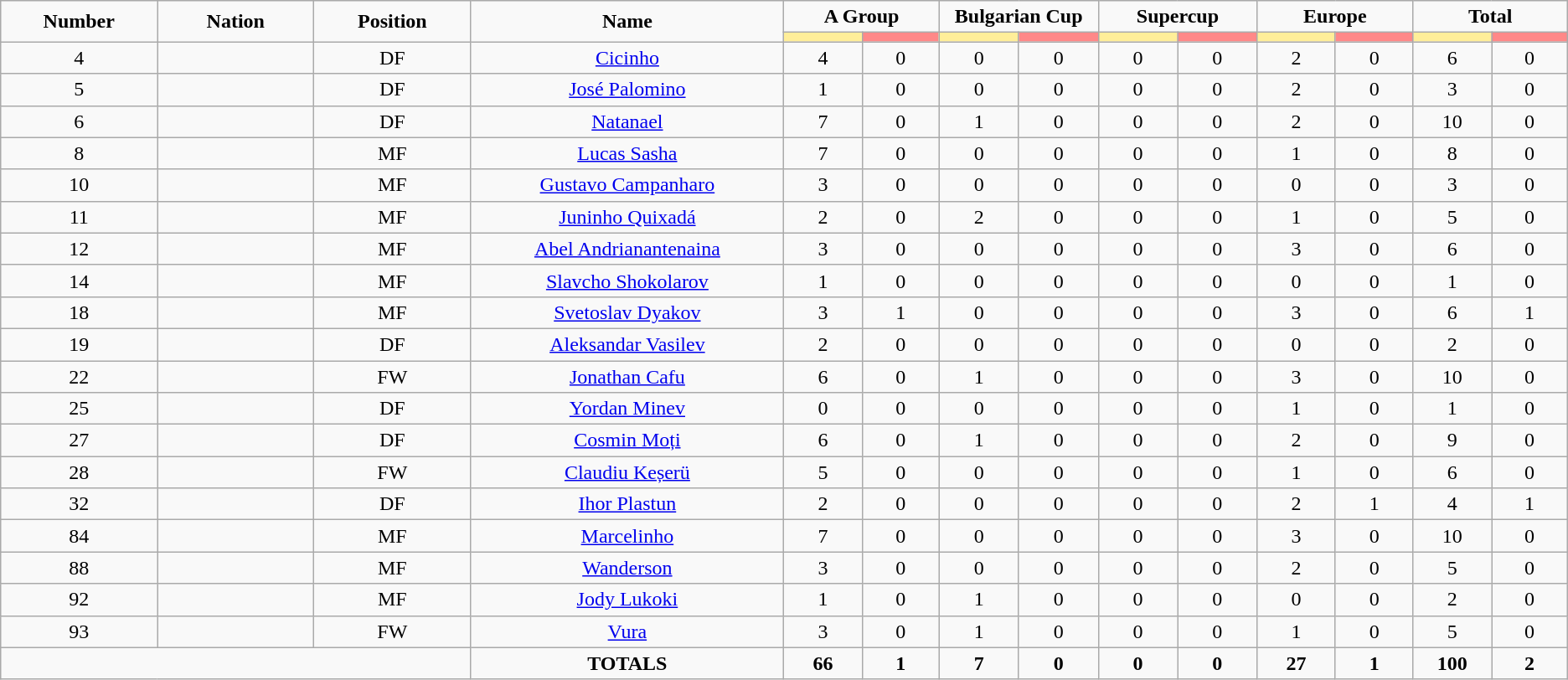<table class="wikitable" style="font-size: 100%; text-align: center;">
<tr>
<td rowspan="2" width="10%" align="center"><strong>Number</strong></td>
<td rowspan="2" width="10%" align="center"><strong>Nation</strong></td>
<td rowspan="2" width="10%" align="center"><strong>Position</strong></td>
<td rowspan="2" width="20%" align="center"><strong>Name</strong></td>
<td colspan="2" align="center"><strong>A Group</strong></td>
<td colspan="2" align="center"><strong>Bulgarian Cup</strong></td>
<td colspan="2" align="center"><strong>Supercup</strong></td>
<td colspan="2" align="center"><strong>Europe</strong></td>
<td colspan="2" align="center"><strong>Total</strong></td>
</tr>
<tr>
<th width=60 style="background: #FFEE99"></th>
<th width=60 style="background: #FF8888"></th>
<th width=60 style="background: #FFEE99"></th>
<th width=60 style="background: #FF8888"></th>
<th width=60 style="background: #FFEE99"></th>
<th width=60 style="background: #FF8888"></th>
<th width=60 style="background: #FFEE99"></th>
<th width=60 style="background: #FF8888"></th>
<th width=60 style="background: #FFEE99"></th>
<th width=60 style="background: #FF8888"></th>
</tr>
<tr>
<td>4</td>
<td></td>
<td>DF</td>
<td><a href='#'>Cicinho</a></td>
<td>4</td>
<td>0</td>
<td>0</td>
<td>0</td>
<td>0</td>
<td>0</td>
<td>2</td>
<td>0</td>
<td>6</td>
<td>0</td>
</tr>
<tr>
<td>5</td>
<td></td>
<td>DF</td>
<td><a href='#'>José Palomino</a></td>
<td>1</td>
<td>0</td>
<td>0</td>
<td>0</td>
<td>0</td>
<td>0</td>
<td>2</td>
<td>0</td>
<td>3</td>
<td>0</td>
</tr>
<tr>
<td>6</td>
<td></td>
<td>DF</td>
<td><a href='#'>Natanael</a></td>
<td>7</td>
<td>0</td>
<td>1</td>
<td>0</td>
<td>0</td>
<td>0</td>
<td>2</td>
<td>0</td>
<td>10</td>
<td>0</td>
</tr>
<tr>
<td>8</td>
<td></td>
<td>MF</td>
<td><a href='#'>Lucas Sasha</a></td>
<td>7</td>
<td>0</td>
<td>0</td>
<td>0</td>
<td>0</td>
<td>0</td>
<td>1</td>
<td>0</td>
<td>8</td>
<td>0</td>
</tr>
<tr>
<td>10</td>
<td></td>
<td>MF</td>
<td><a href='#'>Gustavo Campanharo</a></td>
<td>3</td>
<td>0</td>
<td>0</td>
<td>0</td>
<td>0</td>
<td>0</td>
<td>0</td>
<td>0</td>
<td>3</td>
<td>0</td>
</tr>
<tr>
<td>11</td>
<td></td>
<td>MF</td>
<td><a href='#'>Juninho Quixadá</a></td>
<td>2</td>
<td>0</td>
<td>2</td>
<td>0</td>
<td>0</td>
<td>0</td>
<td>1</td>
<td>0</td>
<td>5</td>
<td>0</td>
</tr>
<tr>
<td>12</td>
<td></td>
<td>MF</td>
<td><a href='#'>Abel Andrianantenaina</a></td>
<td>3</td>
<td>0</td>
<td>0</td>
<td>0</td>
<td>0</td>
<td>0</td>
<td>3</td>
<td>0</td>
<td>6</td>
<td>0</td>
</tr>
<tr>
<td>14</td>
<td></td>
<td>MF</td>
<td><a href='#'>Slavcho Shokolarov</a></td>
<td>1</td>
<td>0</td>
<td>0</td>
<td>0</td>
<td>0</td>
<td>0</td>
<td>0</td>
<td>0</td>
<td>1</td>
<td>0</td>
</tr>
<tr>
<td>18</td>
<td></td>
<td>MF</td>
<td><a href='#'>Svetoslav Dyakov</a></td>
<td>3</td>
<td>1</td>
<td>0</td>
<td>0</td>
<td>0</td>
<td>0</td>
<td>3</td>
<td>0</td>
<td>6</td>
<td>1</td>
</tr>
<tr>
<td>19</td>
<td></td>
<td>DF</td>
<td><a href='#'>Aleksandar Vasilev</a></td>
<td>2</td>
<td>0</td>
<td>0</td>
<td>0</td>
<td>0</td>
<td>0</td>
<td>0</td>
<td>0</td>
<td>2</td>
<td>0</td>
</tr>
<tr>
<td>22</td>
<td></td>
<td>FW</td>
<td><a href='#'>Jonathan Cafu</a></td>
<td>6</td>
<td>0</td>
<td>1</td>
<td>0</td>
<td>0</td>
<td>0</td>
<td>3</td>
<td>0</td>
<td>10</td>
<td>0</td>
</tr>
<tr>
<td>25</td>
<td></td>
<td>DF</td>
<td><a href='#'>Yordan Minev</a></td>
<td>0</td>
<td>0</td>
<td>0</td>
<td>0</td>
<td>0</td>
<td>0</td>
<td>1</td>
<td>0</td>
<td>1</td>
<td>0</td>
</tr>
<tr>
<td>27</td>
<td></td>
<td>DF</td>
<td><a href='#'>Cosmin Moți</a></td>
<td>6</td>
<td>0</td>
<td>1</td>
<td>0</td>
<td>0</td>
<td>0</td>
<td>2</td>
<td>0</td>
<td>9</td>
<td>0</td>
</tr>
<tr>
<td>28</td>
<td></td>
<td>FW</td>
<td><a href='#'>Claudiu Keșerü</a></td>
<td>5</td>
<td>0</td>
<td>0</td>
<td>0</td>
<td>0</td>
<td>0</td>
<td>1</td>
<td>0</td>
<td>6</td>
<td>0</td>
</tr>
<tr>
<td>32</td>
<td></td>
<td>DF</td>
<td><a href='#'>Ihor Plastun</a></td>
<td>2</td>
<td>0</td>
<td>0</td>
<td>0</td>
<td>0</td>
<td>0</td>
<td>2</td>
<td>1</td>
<td>4</td>
<td>1</td>
</tr>
<tr>
<td>84</td>
<td></td>
<td>MF</td>
<td><a href='#'>Marcelinho</a></td>
<td>7</td>
<td>0</td>
<td>0</td>
<td>0</td>
<td>0</td>
<td>0</td>
<td>3</td>
<td>0</td>
<td>10</td>
<td>0</td>
</tr>
<tr>
<td>88</td>
<td></td>
<td>MF</td>
<td><a href='#'>Wanderson</a></td>
<td>3</td>
<td>0</td>
<td>0</td>
<td>0</td>
<td>0</td>
<td>0</td>
<td>2</td>
<td>0</td>
<td>5</td>
<td>0</td>
</tr>
<tr>
<td>92</td>
<td></td>
<td>MF</td>
<td><a href='#'>Jody Lukoki</a></td>
<td>1</td>
<td>0</td>
<td>1</td>
<td>0</td>
<td>0</td>
<td>0</td>
<td>0</td>
<td>0</td>
<td>2</td>
<td>0</td>
</tr>
<tr>
<td>93</td>
<td></td>
<td>FW</td>
<td><a href='#'>Vura</a></td>
<td>3</td>
<td>0</td>
<td>1</td>
<td>0</td>
<td>0</td>
<td>0</td>
<td>1</td>
<td>0</td>
<td>5</td>
<td>0</td>
</tr>
<tr>
<td colspan="3"></td>
<td><strong>TOTALS</strong></td>
<td><strong>66</strong></td>
<td><strong>1</strong></td>
<td><strong>7</strong></td>
<td><strong>0</strong></td>
<td><strong>0</strong></td>
<td><strong>0</strong></td>
<td><strong>27</strong></td>
<td><strong>1</strong></td>
<td><strong>100</strong></td>
<td><strong>2</strong></td>
</tr>
</table>
